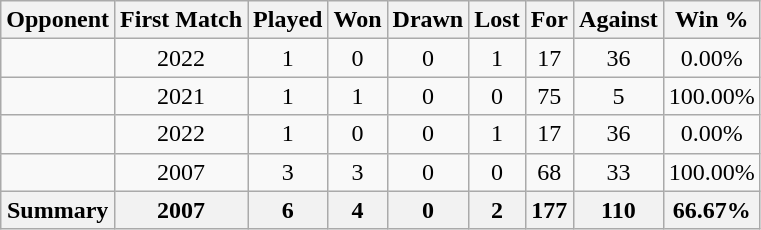<table class="wikitable sortable" style="text-align:center;">
<tr>
<th>Opponent</th>
<th>First Match</th>
<th>Played</th>
<th>Won</th>
<th>Drawn</th>
<th>Lost</th>
<th>For</th>
<th>Against</th>
<th>Win %</th>
</tr>
<tr>
<td style="text-align: left;"></td>
<td>2022</td>
<td>1</td>
<td>0</td>
<td>0</td>
<td>1</td>
<td>17</td>
<td>36</td>
<td>0.00%</td>
</tr>
<tr>
<td style="text-align: left;"></td>
<td>2021</td>
<td>1</td>
<td>1</td>
<td>0</td>
<td>0</td>
<td>75</td>
<td>5</td>
<td>100.00%</td>
</tr>
<tr>
<td style="text-align: left;"></td>
<td>2022</td>
<td>1</td>
<td>0</td>
<td>0</td>
<td>1</td>
<td>17</td>
<td>36</td>
<td>0.00%</td>
</tr>
<tr>
<td style="text-align: left;"></td>
<td>2007</td>
<td>3</td>
<td>3</td>
<td>0</td>
<td>0</td>
<td>68</td>
<td>33</td>
<td>100.00%</td>
</tr>
<tr>
<th>Summary</th>
<th>2007</th>
<th>6</th>
<th>4</th>
<th>0</th>
<th>2</th>
<th>177</th>
<th>110</th>
<th>66.67%</th>
</tr>
</table>
